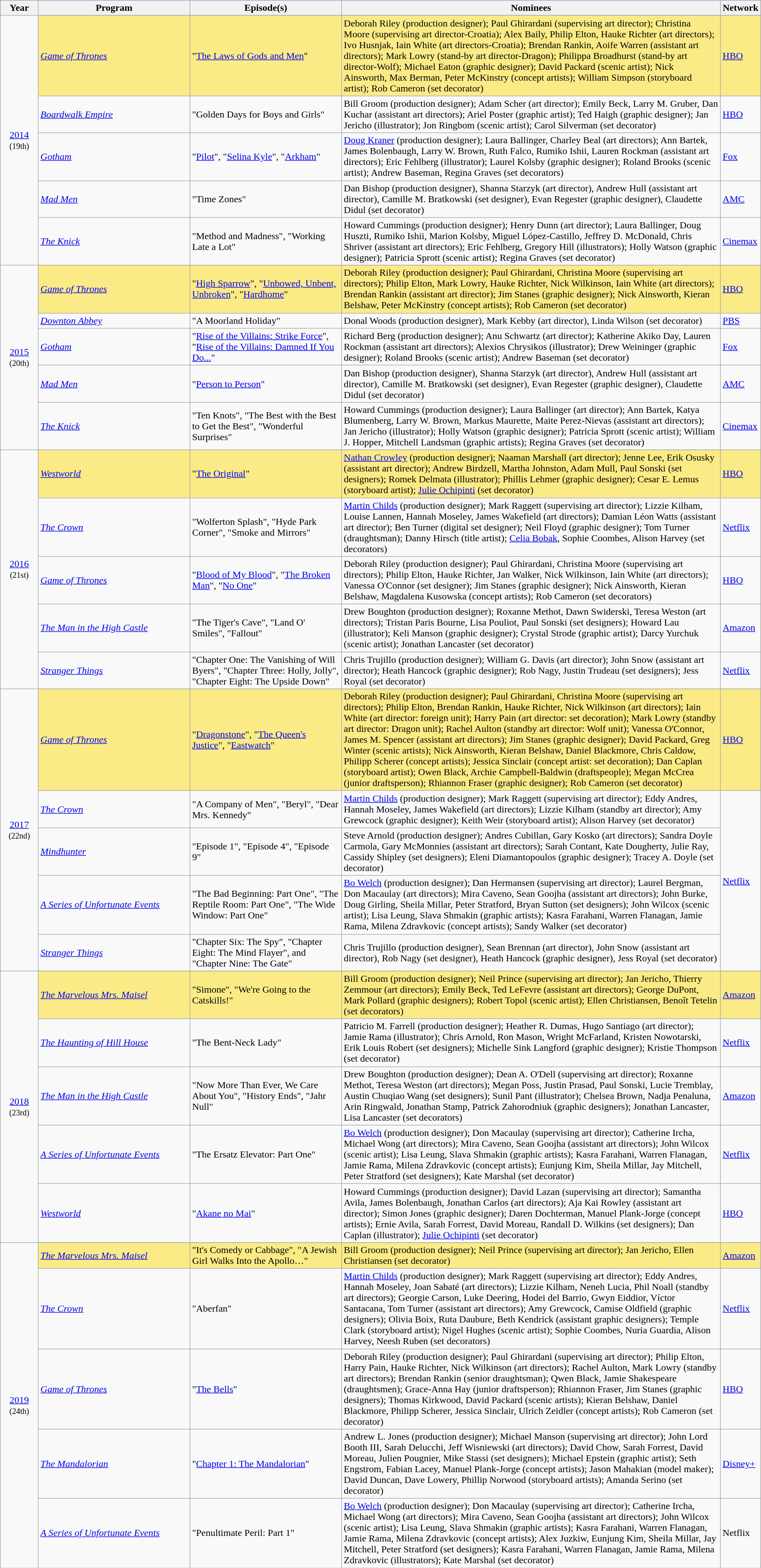<table class="wikitable" style="width:100%">
<tr bgcolor="#bebebe">
<th width="5%">Year</th>
<th width="20%">Program</th>
<th width="20%">Episode(s)</th>
<th width="50%">Nominees</th>
<th width="5%">Network</th>
</tr>
<tr>
<td rowspan=6 style="text-align:center"><a href='#'>2014</a><br><small>(19th)</small><br></td>
</tr>
<tr style="background:#FAEB86">
<td><em><a href='#'>Game of Thrones</a></em></td>
<td>"<a href='#'>The Laws of Gods and Men</a>"</td>
<td>Deborah Riley (production designer); Paul Ghirardani (supervising art director); Christina Moore (supervising art director-Croatia); Alex Baily, Philip Elton, Hauke Richter (art directors); Ivo Husnjak, Iain White (art directors-Croatia); Brendan Rankin, Aoife Warren (assistant art directors); Mark Lowry (stand-by art director-Dragon); Philippa Broadhurst (stand-by art director-Wolf); Michael Eaton (graphic designer); David Packard (scenic artist); Nick Ainsworth, Max Berman, Peter McKinstry (concept artists); William Simpson (storyboard artist); Rob Cameron (set decorator)</td>
<td><a href='#'>HBO</a></td>
</tr>
<tr>
<td><em><a href='#'>Boardwalk Empire</a></em></td>
<td>"Golden Days for Boys and Girls"</td>
<td>Bill Groom (production designer); Adam Scher (art director); Emily Beck, Larry M. Gruber, Dan Kuchar (assistant art directors); Ariel Poster (graphic artist); Ted Haigh (graphic designer); Jan Jericho (illustrator); Jon Ringbom (scenic artist); Carol Silverman (set decorator)</td>
<td><a href='#'>HBO</a></td>
</tr>
<tr>
<td><em><a href='#'>Gotham</a></em></td>
<td>"<a href='#'>Pilot</a>", "<a href='#'>Selina Kyle</a>", "<a href='#'>Arkham</a>"</td>
<td><a href='#'>Doug Kraner</a> (production designer); Laura Ballinger, Charley Beal (art directors); Ann Bartek, James Bolenbaugh, Larry W. Brown, Ruth Falco, Rumiko Ishii, Lauren Rockman (assistant art directors); Eric Fehlberg (illustrator); Laurel Kolsby (graphic designer); Roland Brooks (scenic artist); Andrew Baseman, Regina Graves (set decorators)</td>
<td><a href='#'>Fox</a></td>
</tr>
<tr>
<td><em><a href='#'>Mad Men</a></em></td>
<td>"Time Zones"</td>
<td>Dan Bishop (production designer), Shanna Starzyk (art director), Andrew Hull (assistant art director), Camille M. Bratkowski (set designer), Evan Regester (graphic designer), Claudette Didul (set decorator)</td>
<td><a href='#'>AMC</a></td>
</tr>
<tr>
<td><em><a href='#'>The Knick</a></em></td>
<td>"Method and Madness", "Working Late a Lot"</td>
<td>Howard Cummings (production designer); Henry Dunn (art director); Laura Ballinger, Doug Huszti, Rumiko Ishii, Marion Kolsby, Miguel López-Castillo, Jeffrey D. McDonald, Chris Shriver (assistant art directors); Eric Fehlberg, Gregory Hill (illustrators); Holly Watson (graphic designer); Patricia Sprott (scenic artist); Regina Graves (set decorator)</td>
<td><a href='#'>Cinemax</a></td>
</tr>
<tr>
<td rowspan=6 style="text-align:center"><a href='#'>2015</a><br><small>(20th)</small><br></td>
</tr>
<tr style="background:#FAEB86">
<td><em><a href='#'>Game of Thrones</a></em></td>
<td>"<a href='#'>High Sparrow</a>", "<a href='#'>Unbowed, Unbent, Unbroken</a>", "<a href='#'>Hardhome</a>"</td>
<td>Deborah Riley (production designer); Paul Ghirardani, Christina Moore (supervising art directors); Philip Elton, Mark Lowry, Hauke Richter, Nick Wilkinson, Iain White (art directors); Brendan Rankin (assistant art director); Jim Stanes (graphic designer); Nick Ainsworth, Kieran Belshaw, Peter McKinstry (concept artists); Rob Cameron (set decorator)</td>
<td><a href='#'>HBO</a></td>
</tr>
<tr>
<td><em><a href='#'>Downton Abbey</a></em></td>
<td>"A Moorland Holiday"</td>
<td>Donal Woods (production designer), Mark Kebby (art director), Linda Wilson (set decorator)</td>
<td><a href='#'>PBS</a></td>
</tr>
<tr>
<td><em><a href='#'>Gotham</a></em></td>
<td>"<a href='#'>Rise of the Villains: Strike Force</a>", "<a href='#'>Rise of the Villains: Damned If You Do...</a>"</td>
<td>Richard Berg (production designer); Anu Schwartz (art director); Katherine Akiko Day, Lauren Rockman (assistant art directors); Alexios Chrysikos (illustrator); Drew Weininger (graphic designer); Roland Brooks (scenic artist); Andrew Baseman (set decorator)</td>
<td><a href='#'>Fox</a></td>
</tr>
<tr>
<td><em><a href='#'>Mad Men</a></em></td>
<td>"<a href='#'>Person to Person</a>"</td>
<td>Dan Bishop (production designer), Shanna Starzyk (art director), Andrew Hull (assistant art director), Camille M. Bratkowski (set designer), Evan Regester (graphic designer), Claudette Didul (set decorator)</td>
<td><a href='#'>AMC</a></td>
</tr>
<tr>
<td><em><a href='#'>The Knick</a></em></td>
<td>"Ten Knots", "The Best with the Best to Get the Best", "Wonderful Surprises"</td>
<td>Howard Cummings (production designer); Laura Ballinger (art director); Ann Bartek, Katya Blumenberg, Larry W. Brown, Markus Maurette, Maite Perez-Nievas (assistant art directors); Jan Jericho (illustrator); Holly Watson (graphic designer); Patricia Sprott (scenic artist); William J. Hopper, Mitchell Landsman (graphic artists); Regina Graves (set decorator)</td>
<td><a href='#'>Cinemax</a></td>
</tr>
<tr>
<td rowspan=6 style="text-align:center"><a href='#'>2016</a><br><small>(21st)</small><br></td>
</tr>
<tr style="background:#FAEB86">
<td><em><a href='#'>Westworld</a></em></td>
<td>"<a href='#'>The Original</a>"</td>
<td><a href='#'>Nathan Crowley</a> (production designer); Naaman Marshall (art director); Jenne Lee, Erik Osusky (assistant art director); Andrew Birdzell, Martha Johnston, Adam Mull, Paul Sonski (set designers); Romek Delmata (illustrator); Phillis Lehmer (graphic designer); Cesar E. Lemus (storyboard artist); <a href='#'>Julie Ochipinti</a> (set decorator)</td>
<td><a href='#'>HBO</a></td>
</tr>
<tr>
<td><em><a href='#'>The Crown</a></em></td>
<td>"Wolferton Splash", "Hyde Park Corner", "Smoke and Mirrors"</td>
<td><a href='#'>Martin Childs</a> (production designer); Mark Raggett (supervising art director); Lizzie Kilham, Louise Lannen, Hannah Moseley, James Wakefield (art directors); Damian Léon Watts (assistant art director); Ben Turner (digital set designer); Neil Floyd (graphic designer); Tom Turner (draughtsman); Danny Hirsch (title artist); <a href='#'>Celia Bobak</a>, Sophie Coombes, Alison Harvey (set decorators)</td>
<td><a href='#'>Netflix</a></td>
</tr>
<tr>
<td><em><a href='#'>Game of Thrones</a></em></td>
<td>"<a href='#'>Blood of My Blood</a>", "<a href='#'>The Broken Man</a>", "<a href='#'>No One</a>"</td>
<td>Deborah Riley (production designer); Paul Ghirardani, Christina Moore (supervising art directors); Philip Elton, Hauke Richter, Jan Walker, Nick Wilkinson, Iain White (art directors); Vanessa O'Connor (set designer); Jim Stanes (graphic designer); Nick Ainsworth, Kieran Belshaw, Magdalena Kusowska (concept artists); Rob Cameron (set decorators)</td>
<td><a href='#'>HBO</a></td>
</tr>
<tr>
<td><em><a href='#'>The Man in the High Castle</a></em></td>
<td>"The Tiger's Cave", "Land O' Smiles", "Fallout"</td>
<td>Drew Boughton (production designer); Roxanne Methot, Dawn Swiderski, Teresa Weston (art directors); Tristan Paris Bourne, Lisa Pouliot, Paul Sonski (set designers); Howard Lau (illustrator); Keli Manson (graphic designer); Crystal Strode (graphic artist); Darcy Yurchuk (scenic artist); Jonathan Lancaster (set decorator)</td>
<td><a href='#'>Amazon</a></td>
</tr>
<tr>
<td><em><a href='#'>Stranger Things</a></em></td>
<td>"Chapter One: The Vanishing of Will Byers", "Chapter Three: Holly, Jolly", "Chapter Eight: The Upside Down"</td>
<td>Chris Trujillo (production designer); William G. Davis (art director); John Snow (assistant art director); Heath Hancock (graphic designer); Rob Nagy, Justin Trudeau (set designers); Jess Royal (set decorator)</td>
<td><a href='#'>Netflix</a></td>
</tr>
<tr>
<td rowspan=6 style="text-align:center"><a href='#'>2017</a><br><small>(22nd)</small><br></td>
</tr>
<tr style="background:#FAEB86">
<td><em><a href='#'>Game of Thrones</a></em></td>
<td>"<a href='#'>Dragonstone</a>", "<a href='#'>The Queen's Justice</a>", "<a href='#'>Eastwatch</a>"</td>
<td>Deborah Riley (production designer); Paul Ghirardani, Christina Moore (supervising art directors); Philip Elton, Brendan Rankin, Hauke Richter, Nick Wilkinson (art directors); Iain White (art director: foreign unit); Harry Pain (art director: set decoration); Mark Lowry (standby art director: Dragon unit); Rachel Aulton (standby art director: Wolf unit); Vanessa O'Connor, James M. Spencer (assistant art directors); Jim Stanes (graphic designer); David Packard, Greg Winter (scenic artists); Nick Ainsworth, Kieran Belshaw, Daniel Blackmore, Chris Caldow, Philipp Scherer (concept artists); Jessica Sinclair (concept artist: set decoration); Dan Caplan (storyboard artist); Owen Black, Archie Campbell-Baldwin (draftspeople); Megan McCrea (junior draftsperson); Rhiannon Fraser (graphic designer); Rob Cameron (set decorator)</td>
<td><a href='#'>HBO</a></td>
</tr>
<tr>
<td><em><a href='#'>The Crown</a></em></td>
<td>"A Company of Men", "Beryl", "Dear Mrs. Kennedy"</td>
<td><a href='#'>Martin Childs</a> (production designer); Mark Raggett (supervising art director); Eddy Andres, Hannah Moseley, James Wakefield (art directors); Lizzie Kilham (standby art director); Amy Grewcock (graphic designer); Keith Weir (storyboard artist); Alison Harvey (set decorator)</td>
<td rowspan="4"><a href='#'>Netflix</a></td>
</tr>
<tr>
<td><em><a href='#'>Mindhunter</a></em></td>
<td>"Episode 1", "Episode 4", "Episode 9"</td>
<td>Steve Arnold (production designer); Andres Cubillan, Gary Kosko (art directors); Sandra Doyle Carmola, Gary McMonnies (assistant art directors); Sarah Contant, Kate Dougherty, Julie Ray, Cassidy Shipley (set designers); Eleni Diamantopoulos (graphic designer); Tracey A. Doyle (set decorator)</td>
</tr>
<tr>
<td><em><a href='#'>A Series of Unfortunate Events</a></em></td>
<td>"The Bad Beginning: Part One", "The Reptile Room: Part One", "The Wide Window: Part One"</td>
<td><a href='#'>Bo Welch</a> (production designer); Dan Hermansen (supervising art director); Laurel Bergman, Don Macaulay (art directors); Mira Caveno, Sean Goojha (assistant art directors); John Burke, Doug Girling, Sheila Millar, Peter Stratford, Bryan Sutton (set designers); John Wilcox (scenic artist); Lisa Leung, Slava Shmakin (graphic artists); Kasra Farahani, Warren Flanagan, Jamie Rama, Milena Zdravkovic (concept artists); Sandy Walker (set decorator)</td>
</tr>
<tr>
<td><em><a href='#'>Stranger Things</a></em></td>
<td>"Chapter Six: The Spy", "Chapter Eight: The Mind Flayer", and "Chapter Nine: The Gate"</td>
<td>Chris Trujillo (production designer), Sean Brennan (art director), John Snow (assistant art director), Rob Nagy (set designer), Heath Hancock (graphic designer), Jess Royal (set decorator)</td>
</tr>
<tr>
<td rowspan=6 style="text-align:center"><a href='#'>2018</a><br><small>(23rd)</small><br></td>
</tr>
<tr style="background:#FAEB86">
<td><em><a href='#'>The Marvelous Mrs. Maisel</a></em></td>
<td>"Simone", "We're Going to the Catskills!"</td>
<td>Bill Groom (production designer); Neil Prince (supervising art director); Jan Jericho, Thierry Zemmour (art directors); Emily Beck, Ted LeFevre (assistant art directors); George DuPont, Mark Pollard (graphic designers); Robert Topol (scenic artist); Ellen Christiansen, Benoît Tetelin (set decorators)</td>
<td><a href='#'>Amazon</a></td>
</tr>
<tr>
<td><em><a href='#'>The Haunting of Hill House</a></em></td>
<td>"The Bent-Neck Lady"</td>
<td>Patricio M. Farrell (production designer); Heather R. Dumas, Hugo Santiago (art director); Jamie Rama (illustrator); Chris Arnold, Ron Mason, Wright McFarland, Kristen Nowotarski, Erik Louis Robert (set designers); Michelle Sink Langford (graphic designer); Kristie Thompson (set decorator)</td>
<td><a href='#'>Netflix</a></td>
</tr>
<tr>
<td><em><a href='#'>The Man in the High Castle</a></em></td>
<td>"Now More Than Ever, We Care About You", "History Ends", "Jahr Null"</td>
<td>Drew Boughton (production designer); Dean A. O'Dell (supervising art director); Roxanne Methot, Teresa Weston (art directors); Megan Poss, Justin Prasad, Paul Sonski, Lucie Tremblay, Austin Chuqiao Wang (set designers); Sunil Pant (illustrator); Chelsea Brown, Nadja Penaluna, Arin Ringwald, Jonathan Stamp, Patrick Zahorodniuk (graphic designers); Jonathan Lancaster, Lisa Lancaster (set decorators)</td>
<td><a href='#'>Amazon</a></td>
</tr>
<tr>
<td><em><a href='#'>A Series of Unfortunate Events</a></em></td>
<td>"The Ersatz Elevator: Part One"</td>
<td><a href='#'>Bo Welch</a> (production designer); Don Macaulay (supervising art director); Catherine Ircha, Michael Wong (art directors); Mira Caveno, Sean Goojha (assistant art directors); John Wilcox (scenic artist); Lisa Leung, Slava Shmakin (graphic artists);  Kasra Farahani, Warren Flanagan, Jamie Rama, Milena Zdravkovic (concept artists); Eunjung Kim, Sheila Millar, Jay Mitchell, Peter Stratford (set designers); Kate Marshal (set decorator)</td>
<td><a href='#'>Netflix</a></td>
</tr>
<tr>
<td><em><a href='#'>Westworld</a></em></td>
<td>"<a href='#'>Akane no Mai</a>"</td>
<td>Howard Cummings (production designer); David Lazan (supervising art director); Samantha Avila, James Bolenbaugh, Jonathan Carlos (art directors); Aja Kai Rowley (assistant art director); Simon Jones (graphic designer); Daren Dochterman, Manuel Plank-Jorge (concept artists); Ernie Avila, Sarah Forrest, David Moreau, Randall D. Wilkins (set designers); Dan Caplan (illustrator); <a href='#'>Julie Ochipinti</a> (set decorator)</td>
<td><a href='#'>HBO</a></td>
</tr>
<tr>
<td rowspan=6 style="text-align:center"><a href='#'>2019</a><br><small>(24th)</small><br></td>
</tr>
<tr style="background:#FAEB86">
<td><em><a href='#'>The Marvelous Mrs. Maisel</a></em></td>
<td>"It's Comedy or Cabbage", "A Jewish Girl Walks Into the Apollo…"</td>
<td>Bill Groom (production designer); Neil Prince (supervising art director); Jan Jericho, Ellen Christiansen (set decorator)</td>
<td><a href='#'>Amazon</a></td>
</tr>
<tr>
<td><em><a href='#'>The Crown</a></em></td>
<td>"Aberfan"</td>
<td><a href='#'>Martin Childs</a> (production designer); Mark Raggett (supervising art director); Eddy Andres, Hannah Moseley, Joan Sabaté (art directors); Lizzie Kilham, Neneh Lucia, Phil Noall (standby art directors); Georgie Carson, Luke Deering, Hodei del Barrio, Gwyn Eiddior, Víctor Santacana, Tom Turner (assistant art directors); Amy Grewcock, Camise Oldfield (graphic designers); Olivia Boix, Ruta Daubure, Beth Kendrick (assistant graphic designers); Temple Clark (storyboard artist); Nigel Hughes (scenic artist); Sophie Coombes,  Nuria Guardia, Alison Harvey, Neesh Ruben (set decorators)</td>
<td><a href='#'>Netflix</a></td>
</tr>
<tr>
<td><em><a href='#'>Game of Thrones</a></em></td>
<td>"<a href='#'>The Bells</a>"</td>
<td>Deborah Riley (production designer); Paul Ghirardani (supervising art director); Philip Elton, Harry Pain, Hauke Richter, Nick Wilkinson (art directors); Rachel Aulton, Mark Lowry (standby art directors); Brendan Rankin (senior draughtsman); Qwen Black, Jamie Shakespeare (draughtsmen); Grace-Anna Hay (junior draftsperson); Rhiannon Fraser, Jim Stanes (graphic designers); Thomas Kirkwood, David Packard (scenic artists); Kieran Belshaw, Daniel Blackmore, Philipp Scherer, Jessica Sinclair, Ulrich Zeidler (concept artists); Rob Cameron (set decorator)</td>
<td><a href='#'>HBO</a></td>
</tr>
<tr>
<td><em><a href='#'>The Mandalorian</a></em></td>
<td>"<a href='#'>Chapter 1: The Mandalorian</a>"</td>
<td>Andrew L. Jones (production designer); Michael Manson (supervising art director);  John Lord Booth III, Sarah Delucchi,  Jeff Wisniewski (art directors); David Chow, Sarah Forrest, David Moreau, Julien Pougnier, Mike Stassi (set designers); Michael Epstein (graphic artist); Seth Engstrom, Fabian Lacey, Manuel Plank-Jorge (concept artists);  Jason Mahakian (model maker); David Duncan, Dave Lowery, Phillip Norwood (storyboard artists); Amanda Serino (set decorator)</td>
<td><a href='#'>Disney+</a></td>
</tr>
<tr>
<td><em><a href='#'>A Series of Unfortunate Events</a></em></td>
<td>"Penultimate Peril: Part 1"</td>
<td><a href='#'>Bo Welch</a> (production designer); Don Macaulay (supervising art director); Catherine Ircha, Michael Wong (art directors); Mira Caveno, Sean Goojha (assistant art directors); John Wilcox (scenic artist); Lisa Leung, Slava Shmakin (graphic artists);  Kasra Farahani, Warren Flanagan, Jamie Rama, Milena Zdravkovic (concept artists); Alex Juzkiw, Eunjung Kim, Sheila Millar, Jay Mitchell, Peter Stratford (set designers); Kasra Farahani, Warren Flanagan, Jamie Rama, Milena Zdravkovic (illustrators); Kate Marshal (set decorator)</td>
<td>Netflix</td>
</tr>
</table>
